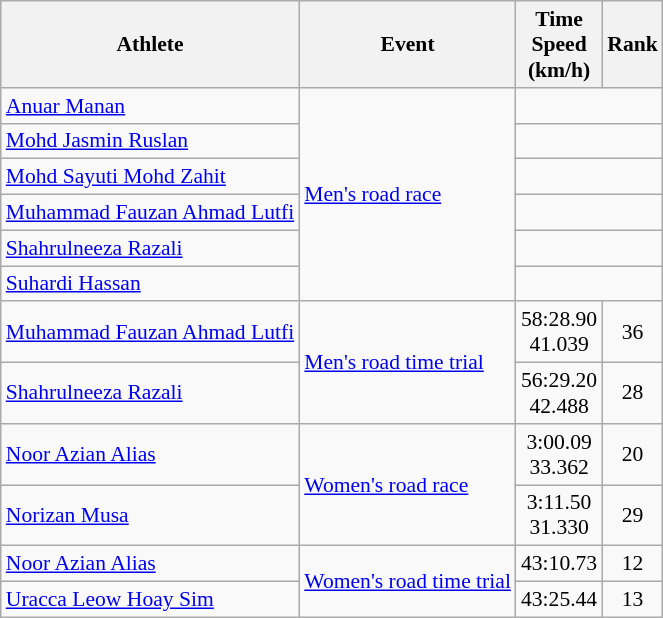<table class="wikitable" style="font-size:90%">
<tr>
<th>Athlete</th>
<th>Event</th>
<th>Time<br>Speed<br>(km/h)</th>
<th>Rank</th>
</tr>
<tr align=center>
<td align=left><a href='#'>Anuar Manan</a></td>
<td align=left rowspan=6><a href='#'>Men's road race</a></td>
<td colspan=2></td>
</tr>
<tr align=center>
<td align=left><a href='#'>Mohd Jasmin Ruslan</a></td>
<td colspan=2></td>
</tr>
<tr align=center>
<td align=left><a href='#'>Mohd Sayuti Mohd Zahit</a></td>
<td colspan=2></td>
</tr>
<tr align=center>
<td align=left><a href='#'>Muhammad Fauzan Ahmad Lutfi</a></td>
<td colspan=2></td>
</tr>
<tr align=center>
<td align=left><a href='#'>Shahrulneeza Razali</a></td>
<td colspan=2></td>
</tr>
<tr align=center>
<td align=left><a href='#'>Suhardi Hassan</a></td>
<td colspan=2></td>
</tr>
<tr align=center>
<td align=left><a href='#'>Muhammad Fauzan Ahmad Lutfi</a></td>
<td align=left rowspan=2><a href='#'>Men's road time trial</a></td>
<td>58:28.90<br>41.039</td>
<td>36</td>
</tr>
<tr align=center>
<td align=left><a href='#'>Shahrulneeza Razali</a></td>
<td>56:29.20<br>42.488</td>
<td>28</td>
</tr>
<tr align=center>
<td align=left><a href='#'>Noor Azian Alias</a></td>
<td align=left rowspan=2><a href='#'>Women's road race</a></td>
<td>3:00.09<br>33.362</td>
<td>20</td>
</tr>
<tr align=center>
<td align=left><a href='#'>Norizan Musa</a></td>
<td>3:11.50<br>31.330</td>
<td>29</td>
</tr>
<tr align=center>
<td align=left><a href='#'>Noor Azian Alias</a></td>
<td align=left rowspan=2><a href='#'>Women's road time trial</a></td>
<td>43:10.73</td>
<td>12</td>
</tr>
<tr align=center>
<td align=left><a href='#'>Uracca Leow Hoay Sim</a></td>
<td>43:25.44</td>
<td>13</td>
</tr>
</table>
